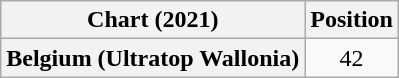<table class="wikitable plainrowheaders" style="text-align:center">
<tr>
<th>Chart (2021)</th>
<th>Position</th>
</tr>
<tr>
<th scope="row">Belgium (Ultratop Wallonia)</th>
<td>42</td>
</tr>
</table>
